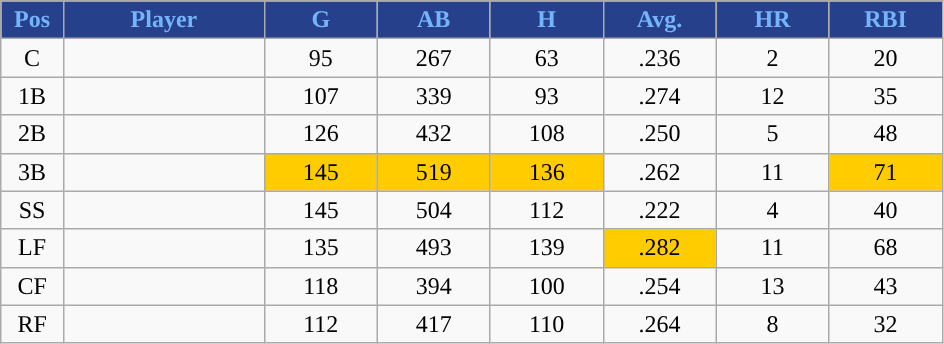<table class="wikitable sortable">
<tr>
<th style="background:#27408B;color:#74B4FA;" width="5%">Pos</th>
<th style="background:#27408B;color:#74B4FA;" width="16%">Player</th>
<th style="background:#27408B;color:#74B4FA;" width="9%">G</th>
<th style="background:#27408B;color:#74B4FA;" width="9%">AB</th>
<th style="background:#27408B;color:#74B4FA;" width="9%">H</th>
<th style="background:#27408B;color:#74B4FA;" width="9%">Avg.</th>
<th style="background:#27408B;color:#74B4FA;" width="9%">HR</th>
<th style="background:#27408B;color:#74B4FA;" width="9%">RBI</th>
</tr>
<tr align="center">
<td>C</td>
<td></td>
<td>95</td>
<td>267</td>
<td>63</td>
<td>.236</td>
<td>2</td>
<td>20</td>
</tr>
<tr align="center">
<td>1B</td>
<td></td>
<td>107</td>
<td>339</td>
<td>93</td>
<td>.274</td>
<td>12</td>
<td>35</td>
</tr>
<tr align="center">
<td>2B</td>
<td></td>
<td>126</td>
<td>432</td>
<td>108</td>
<td>.250</td>
<td>5</td>
<td>48</td>
</tr>
<tr align="center">
<td>3B</td>
<td></td>
<td style="background:#fc0;">145</td>
<td style="background:#fc0;">519</td>
<td style="background:#fc0;">136</td>
<td>.262</td>
<td>11</td>
<td style="background:#fc0;">71</td>
</tr>
<tr align="center">
<td>SS</td>
<td></td>
<td>145</td>
<td>504</td>
<td>112</td>
<td>.222</td>
<td>4</td>
<td>40</td>
</tr>
<tr align="center">
<td>LF</td>
<td></td>
<td>135</td>
<td>493</td>
<td>139</td>
<td style="background:#fc0;">.282</td>
<td>11</td>
<td>68</td>
</tr>
<tr align="center">
<td>CF</td>
<td></td>
<td>118</td>
<td>394</td>
<td>100</td>
<td>.254</td>
<td>13</td>
<td>43</td>
</tr>
<tr align="center">
<td>RF</td>
<td></td>
<td>112</td>
<td>417</td>
<td>110</td>
<td>.264</td>
<td>8</td>
<td>32</td>
</tr>
</table>
